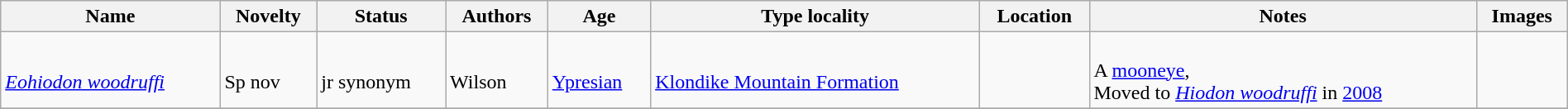<table class="wikitable sortable" align="center" width="100%">
<tr>
<th>Name</th>
<th>Novelty</th>
<th>Status</th>
<th>Authors</th>
<th>Age</th>
<th>Type locality</th>
<th>Location</th>
<th>Notes</th>
<th>Images</th>
</tr>
<tr>
<td><br><em><a href='#'>Eohiodon woodruffi</a></em></td>
<td><br>Sp nov</td>
<td><br>jr synonym</td>
<td><br>Wilson</td>
<td><br><a href='#'>Ypresian</a></td>
<td><br><a href='#'>Klondike Mountain Formation</a></td>
<td><br><br></td>
<td><br>A <a href='#'>mooneye</a>,<br> Moved to <em><a href='#'>Hiodon woodruffi</a></em> in <a href='#'>2008</a></td>
<td><br></td>
</tr>
<tr>
</tr>
</table>
